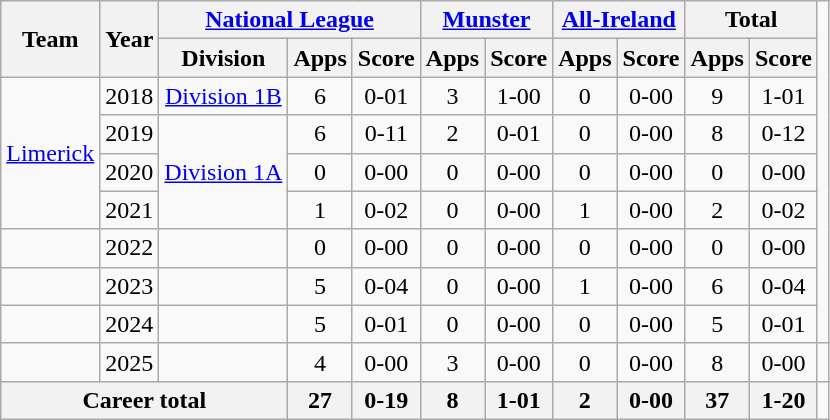<table class="wikitable" style="text-align:center">
<tr>
<th rowspan="2">Team</th>
<th rowspan="2">Year</th>
<th colspan="3"><a href='#'>National League</a></th>
<th colspan="2"><a href='#'>Munster</a></th>
<th colspan="2"><a href='#'>All-Ireland</a></th>
<th colspan="2">Total</th>
</tr>
<tr>
<th>Division</th>
<th>Apps</th>
<th>Score</th>
<th>Apps</th>
<th>Score</th>
<th>Apps</th>
<th>Score</th>
<th>Apps</th>
<th>Score</th>
</tr>
<tr>
<td rowspan="4"><a href='#'>Limerick</a></td>
<td>2018</td>
<td rowspan="1"><a href='#'>Division 1B</a></td>
<td>6</td>
<td>0-01</td>
<td>3</td>
<td>1-00</td>
<td>0</td>
<td>0-00</td>
<td>9</td>
<td>1-01</td>
</tr>
<tr>
<td>2019</td>
<td rowspan="3"><a href='#'>Division 1A</a></td>
<td>6</td>
<td>0-11</td>
<td>2</td>
<td>0-01</td>
<td>0</td>
<td>0-00</td>
<td>8</td>
<td>0-12</td>
</tr>
<tr>
<td>2020</td>
<td>0</td>
<td>0-00</td>
<td>0</td>
<td>0-00</td>
<td>0</td>
<td>0-00</td>
<td>0</td>
<td>0-00</td>
</tr>
<tr>
<td>2021</td>
<td>1</td>
<td>0-02</td>
<td>0</td>
<td>0-00</td>
<td>1</td>
<td>0-00</td>
<td>2</td>
<td>0-02</td>
</tr>
<tr>
<td></td>
<td>2022</td>
<td></td>
<td>0</td>
<td>0-00</td>
<td>0</td>
<td>0-00</td>
<td>0</td>
<td>0-00</td>
<td>0</td>
<td>0-00</td>
</tr>
<tr>
<td></td>
<td>2023</td>
<td></td>
<td>5</td>
<td>0-04</td>
<td>0</td>
<td>0-00</td>
<td>1</td>
<td>0-00</td>
<td>6</td>
<td>0-04</td>
</tr>
<tr>
<td></td>
<td>2024</td>
<td></td>
<td>5</td>
<td>0-01</td>
<td>0</td>
<td>0-00</td>
<td>0</td>
<td>0-00</td>
<td>5</td>
<td>0-01</td>
</tr>
<tr>
<td></td>
<td>2025</td>
<td></td>
<td>4</td>
<td>0-00</td>
<td>3</td>
<td>0-00</td>
<td>0</td>
<td>0-00</td>
<td>8</td>
<td>0-00</td>
<td></td>
</tr>
<tr>
<th colspan="3">Career total</th>
<th>27</th>
<th>0-19</th>
<th>8</th>
<th>1-01</th>
<th>2</th>
<th>0-00</th>
<th>37</th>
<th>1-20</th>
</tr>
</table>
